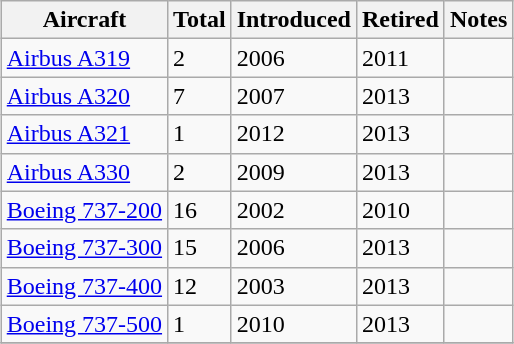<table class="wikitable" style="margin:1em auto;">
<tr>
<th>Aircraft</th>
<th>Total</th>
<th>Introduced</th>
<th>Retired</th>
<th>Notes</th>
</tr>
<tr>
<td><a href='#'>Airbus A319</a></td>
<td>2</td>
<td>2006</td>
<td>2011</td>
<td></td>
</tr>
<tr>
<td><a href='#'>Airbus A320</a></td>
<td>7</td>
<td>2007</td>
<td>2013</td>
<td></td>
</tr>
<tr>
<td><a href='#'>Airbus A321</a></td>
<td>1</td>
<td>2012</td>
<td>2013</td>
<td></td>
</tr>
<tr>
<td><a href='#'>Airbus A330</a></td>
<td>2</td>
<td>2009</td>
<td>2013</td>
<td></td>
</tr>
<tr>
<td><a href='#'>Boeing 737-200</a></td>
<td>16</td>
<td>2002</td>
<td>2010</td>
<td></td>
</tr>
<tr>
<td><a href='#'>Boeing 737-300</a></td>
<td>15</td>
<td>2006</td>
<td>2013</td>
<td></td>
</tr>
<tr>
<td><a href='#'>Boeing 737-400</a></td>
<td>12</td>
<td>2003</td>
<td>2013</td>
<td></td>
</tr>
<tr>
<td><a href='#'>Boeing 737-500</a></td>
<td>1</td>
<td>2010</td>
<td>2013</td>
<td></td>
</tr>
<tr>
</tr>
</table>
